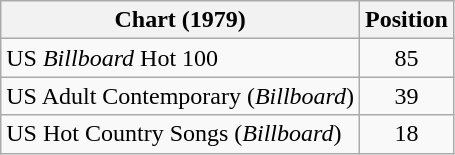<table class="wikitable sortable">
<tr>
<th>Chart (1979)</th>
<th style="text-align:center;">Position</th>
</tr>
<tr>
<td>US <em>Billboard</em> Hot 100</td>
<td style="text-align:center;">85</td>
</tr>
<tr>
<td>US Adult Contemporary (<em>Billboard</em>)</td>
<td style="text-align:center;">39</td>
</tr>
<tr>
<td>US Hot Country Songs (<em>Billboard</em>)</td>
<td style="text-align:center;">18</td>
</tr>
</table>
